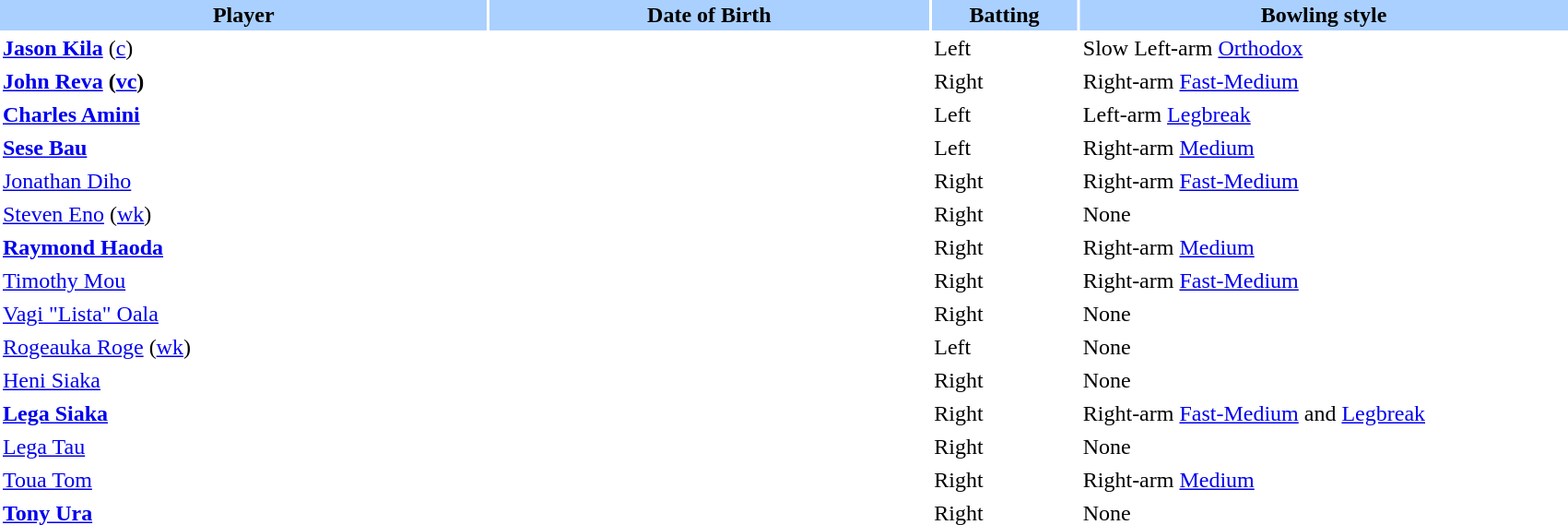<table border="0" cellspacing="2" cellpadding="2" width="90%">
<tr bgcolor=AAD0FF>
<th width=20%>Player</th>
<th width=18%>Date of Birth</th>
<th width=6%>Batting</th>
<th width=20%>Bowling style</th>
</tr>
<tr>
<td><strong><a href='#'>Jason Kila</a></strong> (<a href='#'>c</a>)</td>
<td></td>
<td>Left</td>
<td>Slow Left-arm <a href='#'>Orthodox</a></td>
</tr>
<tr>
<td><strong><a href='#'>John Reva</a> (<a href='#'>vc</a>)</strong></td>
<td></td>
<td>Right</td>
<td>Right-arm <a href='#'>Fast-Medium</a></td>
</tr>
<tr>
<td><strong><a href='#'>Charles Amini</a></strong></td>
<td></td>
<td>Left</td>
<td>Left-arm <a href='#'>Legbreak</a></td>
</tr>
<tr>
<td><strong><a href='#'>Sese Bau</a></strong></td>
<td></td>
<td>Left</td>
<td>Right-arm <a href='#'>Medium</a></td>
</tr>
<tr>
<td><a href='#'>Jonathan Diho</a></td>
<td></td>
<td>Right</td>
<td>Right-arm <a href='#'>Fast-Medium</a></td>
</tr>
<tr>
<td><a href='#'>Steven Eno</a> (<a href='#'>wk</a>)</td>
<td></td>
<td>Right</td>
<td>None</td>
</tr>
<tr>
<td><strong><a href='#'>Raymond Haoda</a></strong></td>
<td></td>
<td>Right</td>
<td>Right-arm <a href='#'>Medium</a></td>
</tr>
<tr>
<td><a href='#'>Timothy Mou</a></td>
<td></td>
<td>Right</td>
<td>Right-arm <a href='#'>Fast-Medium</a></td>
</tr>
<tr>
<td><a href='#'>Vagi "Lista" Oala</a></td>
<td></td>
<td>Right</td>
<td>None</td>
</tr>
<tr>
<td><a href='#'>Rogeauka Roge</a> (<a href='#'>wk</a>)</td>
<td></td>
<td>Left</td>
<td>None</td>
</tr>
<tr>
<td><a href='#'>Heni Siaka</a></td>
<td></td>
<td>Right</td>
<td>None</td>
</tr>
<tr>
<td><strong><a href='#'>Lega Siaka</a></strong></td>
<td></td>
<td>Right</td>
<td>Right-arm <a href='#'>Fast-Medium</a>  and <a href='#'>Legbreak</a></td>
</tr>
<tr>
<td><a href='#'>Lega Tau</a></td>
<td></td>
<td>Right</td>
<td>None</td>
</tr>
<tr>
<td><a href='#'>Toua Tom</a></td>
<td></td>
<td>Right</td>
<td>Right-arm <a href='#'>Medium</a></td>
</tr>
<tr>
<td><strong><a href='#'>Tony Ura</a></strong></td>
<td></td>
<td>Right</td>
<td>None</td>
</tr>
</table>
